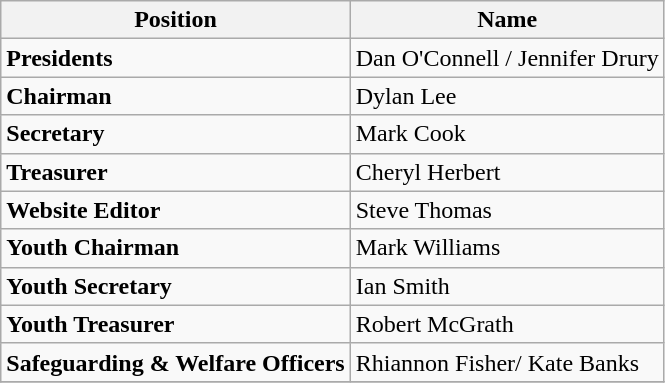<table class=wikitable>
<tr>
<th>Position</th>
<th>Name</th>
</tr>
<tr>
<td><strong>Presidents</strong></td>
<td> Dan O'Connell / Jennifer Drury</td>
</tr>
<tr>
<td><strong>Chairman</strong></td>
<td> Dylan Lee</td>
</tr>
<tr>
<td><strong>Secretary</strong></td>
<td> Mark Cook</td>
</tr>
<tr>
<td><strong>Treasurer</strong></td>
<td> Cheryl Herbert</td>
</tr>
<tr>
<td><strong>Website Editor</strong></td>
<td> Steve Thomas</td>
</tr>
<tr>
<td><strong>Youth Chairman</strong></td>
<td> Mark Williams</td>
</tr>
<tr>
<td><strong>Youth Secretary</strong></td>
<td> Ian Smith</td>
</tr>
<tr>
<td><strong>Youth Treasurer</strong></td>
<td> Robert McGrath</td>
</tr>
<tr>
<td><strong>Safeguarding & Welfare Officers</strong></td>
<td> Rhiannon Fisher/ Kate Banks</td>
</tr>
<tr>
</tr>
</table>
